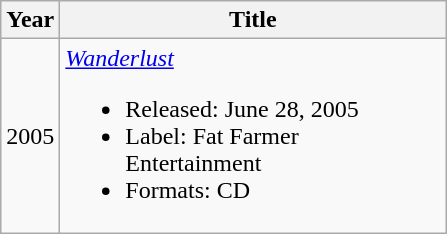<table class="wikitable">
<tr>
<th>Year</th>
<th width="250">Title</th>
</tr>
<tr>
<td>2005</td>
<td><em><a href='#'>Wanderlust</a></em><br><ul><li>Released: June 28, 2005</li><li>Label: Fat Farmer Entertainment</li><li>Formats: CD</li></ul></td>
</tr>
</table>
